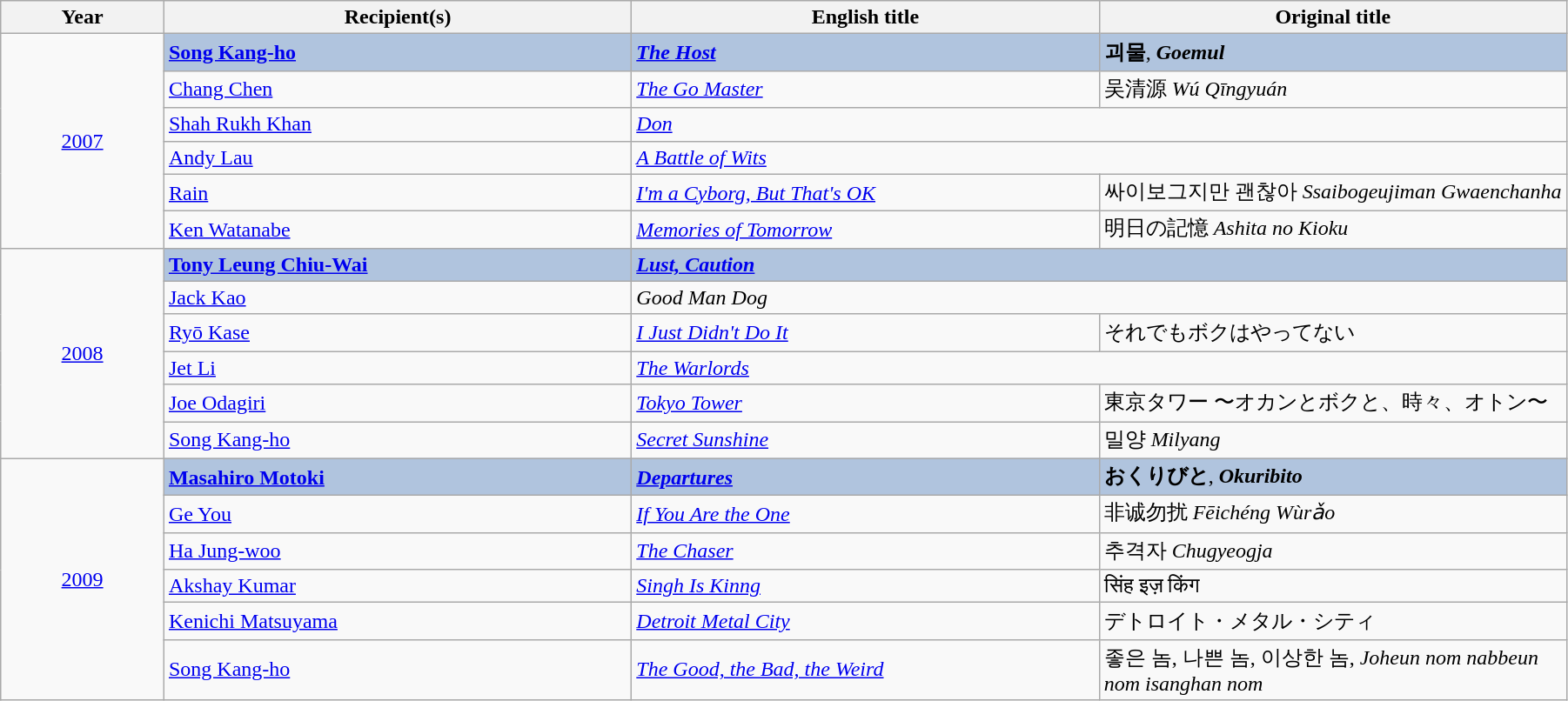<table class="wikitable" width="95%" cellpadding="5">
<tr>
<th width="100"><strong>Year</strong></th>
<th width="300"><strong>Recipient(s)</strong></th>
<th width="300"><strong>English title</strong></th>
<th width="300"><strong>Original title</strong></th>
</tr>
<tr>
<td rowspan="6" style="text-align:center;"><a href='#'>2007</a></td>
<td style="background:#B0C4DE;"> <strong><a href='#'>Song Kang-ho</a></strong></td>
<td style="background:#B0C4DE;"><strong><em><a href='#'>The Host</a></em></strong></td>
<td style="background:#B0C4DE;"><strong>괴물</strong>, <strong><em>Goemul</em></strong></td>
</tr>
<tr>
<td> <a href='#'>Chang Chen</a></td>
<td><em><a href='#'>The Go Master</a></em></td>
<td>吴清源 <em> Wú Qīngyuán</em></td>
</tr>
<tr>
<td> <a href='#'>Shah Rukh Khan</a></td>
<td colspan="2"><em><a href='#'>Don</a></em></td>
</tr>
<tr>
<td> <a href='#'>Andy Lau</a></td>
<td colspan="2"><em><a href='#'>A Battle of Wits</a></em></td>
</tr>
<tr>
<td> <a href='#'>Rain</a></td>
<td><em><a href='#'>I'm a Cyborg, But That's OK</a></em></td>
<td>싸이보그지만 괜찮아 <em>Ssaibogeujiman Gwaenchanha</em></td>
</tr>
<tr>
<td> <a href='#'>Ken Watanabe</a></td>
<td><em><a href='#'>Memories of Tomorrow</a></em></td>
<td>明日の記憶 <em>Ashita no Kioku</em></td>
</tr>
<tr>
<td rowspan="6" style="text-align:center;"><a href='#'>2008</a></td>
<td style="background:#B0C4DE;"> <strong><a href='#'>Tony Leung Chiu-Wai</a></strong></td>
<td colspan="2" style="background:#B0C4DE;"><strong><em><a href='#'>Lust, Caution</a></em></strong></td>
</tr>
<tr>
<td> <a href='#'>Jack Kao</a></td>
<td colspan="2"><em>Good Man Dog</em></td>
</tr>
<tr>
<td> <a href='#'>Ryō Kase</a></td>
<td><em><a href='#'>I Just Didn't Do It</a></em></td>
<td>それでもボクはやってない</td>
</tr>
<tr>
<td> <a href='#'>Jet Li</a></td>
<td colspan="2"><em><a href='#'>The Warlords</a></em></td>
</tr>
<tr>
<td> <a href='#'>Joe Odagiri</a></td>
<td><em><a href='#'>Tokyo Tower</a></em></td>
<td>東京タワー 〜オカンとボクと、時々、オトン〜</td>
</tr>
<tr>
<td> <a href='#'>Song Kang-ho</a></td>
<td><em><a href='#'>Secret Sunshine</a></em></td>
<td>밀양 <em>Milyang</em></td>
</tr>
<tr>
<td rowspan="6" style="text-align:center;"><a href='#'>2009</a></td>
<td style="background:#B0C4DE;"> <strong><a href='#'>Masahiro Motoki</a></strong></td>
<td style="background:#B0C4DE;"><strong><em><a href='#'>Departures</a></em></strong></td>
<td style="background:#B0C4DE;"><strong>おくりびと</strong>, <strong><em>Okuribito</em></strong></td>
</tr>
<tr>
<td> <a href='#'>Ge You</a></td>
<td><em><a href='#'>If You Are the One</a></em></td>
<td>非诚勿扰 <em>Fēichéng Wùrǎo</em></td>
</tr>
<tr>
<td> <a href='#'>Ha Jung-woo</a></td>
<td><em><a href='#'>The Chaser</a></em></td>
<td>추격자 <em>Chugyeogja</em></td>
</tr>
<tr>
<td> <a href='#'>Akshay Kumar</a></td>
<td><em><a href='#'>Singh Is Kinng</a></em></td>
<td>सिंह इज़ किंग</td>
</tr>
<tr>
<td> <a href='#'>Kenichi Matsuyama</a></td>
<td><em><a href='#'>Detroit Metal City</a></em></td>
<td>デトロイト・メタル・シティ</td>
</tr>
<tr>
<td> <a href='#'>Song Kang-ho</a></td>
<td><em><a href='#'>The Good, the Bad, the Weird</a></em></td>
<td>좋은 놈, 나쁜 놈, 이상한 놈, <em>Joheun nom nabbeun nom isanghan nom</em></td>
</tr>
</table>
